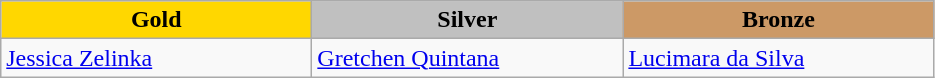<table class="wikitable" style="text-align:left">
<tr align="center">
<td width=200 bgcolor=gold><strong>Gold</strong></td>
<td width=200 bgcolor=silver><strong>Silver</strong></td>
<td width=200 bgcolor=CC9966><strong>Bronze</strong></td>
</tr>
<tr>
<td><a href='#'>Jessica Zelinka</a><br><em></em></td>
<td><a href='#'>Gretchen Quintana</a><br><em></em></td>
<td><a href='#'>Lucimara da Silva</a><br><em></em></td>
</tr>
</table>
